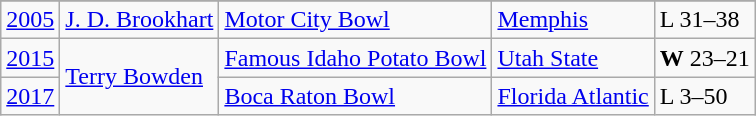<table class="wikitable">
<tr>
</tr>
<tr>
<td><a href='#'>2005</a></td>
<td><a href='#'>J. D. Brookhart</a></td>
<td><a href='#'>Motor City Bowl</a></td>
<td><a href='#'>Memphis</a></td>
<td>L 31–38</td>
</tr>
<tr>
<td><a href='#'>2015</a></td>
<td rowspan="2"><a href='#'>Terry Bowden</a></td>
<td><a href='#'>Famous Idaho Potato Bowl</a></td>
<td><a href='#'>Utah State</a></td>
<td><strong>W</strong> 23–21</td>
</tr>
<tr>
<td><a href='#'>2017</a></td>
<td><a href='#'>Boca Raton Bowl</a></td>
<td><a href='#'>Florida Atlantic</a></td>
<td>L 3–50</td>
</tr>
</table>
